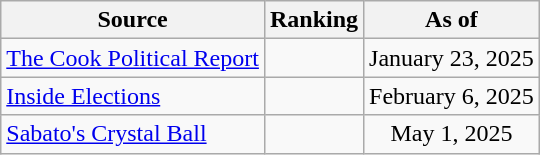<table class="wikitable" style=text-align:center>
<tr>
<th>Source</th>
<th>Ranking</th>
<th>As of</th>
</tr>
<tr>
<td align=left><a href='#'>The Cook Political Report</a></td>
<td></td>
<td>January 23, 2025</td>
</tr>
<tr>
<td align=left><a href='#'>Inside Elections</a></td>
<td></td>
<td>February 6, 2025</td>
</tr>
<tr>
<td align=left><a href='#'>Sabato's Crystal Ball</a></td>
<td></td>
<td>May 1, 2025</td>
</tr>
</table>
